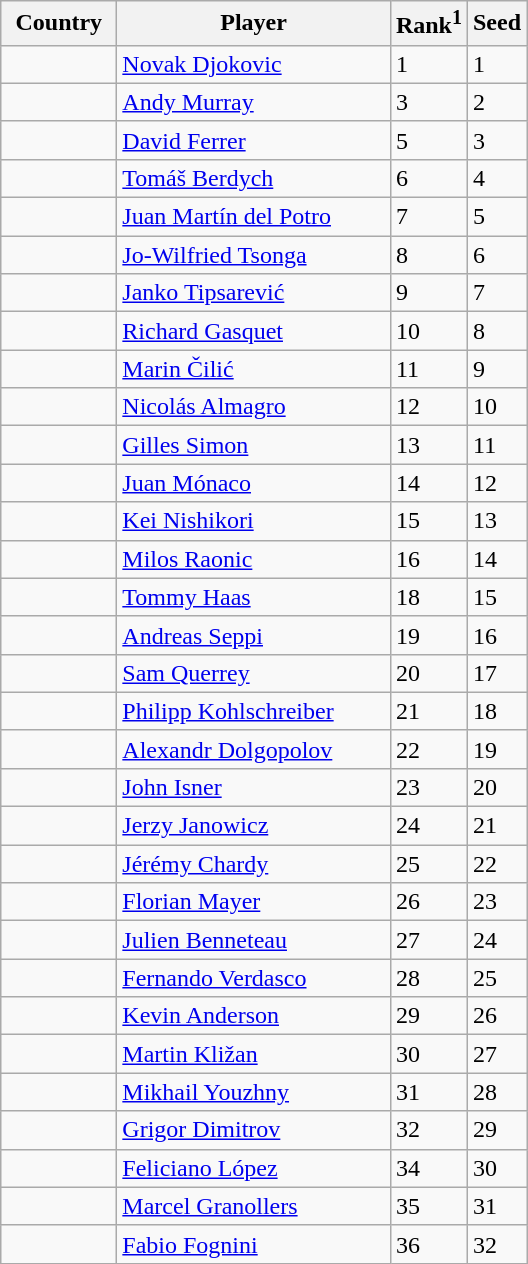<table class=wikitable>
<tr>
<th width="70">Country</th>
<th width="175">Player</th>
<th>Rank<sup>1</sup></th>
<th>Seed</th>
</tr>
<tr>
<td></td>
<td><a href='#'>Novak Djokovic</a></td>
<td>1</td>
<td>1</td>
</tr>
<tr>
<td></td>
<td><a href='#'>Andy Murray</a></td>
<td>3</td>
<td>2</td>
</tr>
<tr>
<td></td>
<td><a href='#'>David Ferrer</a></td>
<td>5</td>
<td>3</td>
</tr>
<tr>
<td></td>
<td><a href='#'>Tomáš Berdych</a></td>
<td>6</td>
<td>4</td>
</tr>
<tr>
<td></td>
<td><a href='#'>Juan Martín del Potro</a></td>
<td>7</td>
<td>5</td>
</tr>
<tr>
<td></td>
<td><a href='#'>Jo-Wilfried Tsonga</a></td>
<td>8</td>
<td>6</td>
</tr>
<tr>
<td></td>
<td><a href='#'>Janko Tipsarević</a></td>
<td>9</td>
<td>7</td>
</tr>
<tr>
<td></td>
<td><a href='#'>Richard Gasquet</a></td>
<td>10</td>
<td>8</td>
</tr>
<tr>
<td></td>
<td><a href='#'>Marin Čilić</a></td>
<td>11</td>
<td>9</td>
</tr>
<tr>
<td></td>
<td><a href='#'>Nicolás Almagro</a></td>
<td>12</td>
<td>10</td>
</tr>
<tr>
<td></td>
<td><a href='#'>Gilles Simon</a></td>
<td>13</td>
<td>11</td>
</tr>
<tr>
<td></td>
<td><a href='#'>Juan Mónaco</a></td>
<td>14</td>
<td>12</td>
</tr>
<tr>
<td></td>
<td><a href='#'>Kei Nishikori</a></td>
<td>15</td>
<td>13</td>
</tr>
<tr>
<td></td>
<td><a href='#'>Milos Raonic</a></td>
<td>16</td>
<td>14</td>
</tr>
<tr>
<td></td>
<td><a href='#'>Tommy Haas</a></td>
<td>18</td>
<td>15</td>
</tr>
<tr>
<td></td>
<td><a href='#'>Andreas Seppi</a></td>
<td>19</td>
<td>16</td>
</tr>
<tr>
<td></td>
<td><a href='#'>Sam Querrey</a></td>
<td>20</td>
<td>17</td>
</tr>
<tr>
<td></td>
<td><a href='#'>Philipp Kohlschreiber</a></td>
<td>21</td>
<td>18</td>
</tr>
<tr>
<td></td>
<td><a href='#'>Alexandr Dolgopolov</a></td>
<td>22</td>
<td>19</td>
</tr>
<tr>
<td></td>
<td><a href='#'>John Isner</a></td>
<td>23</td>
<td>20</td>
</tr>
<tr>
<td></td>
<td><a href='#'>Jerzy Janowicz</a></td>
<td>24</td>
<td>21</td>
</tr>
<tr>
<td></td>
<td><a href='#'>Jérémy Chardy</a></td>
<td>25</td>
<td>22</td>
</tr>
<tr>
<td></td>
<td><a href='#'>Florian Mayer</a></td>
<td>26</td>
<td>23</td>
</tr>
<tr>
<td></td>
<td><a href='#'>Julien Benneteau</a></td>
<td>27</td>
<td>24</td>
</tr>
<tr>
<td></td>
<td><a href='#'>Fernando Verdasco</a></td>
<td>28</td>
<td>25</td>
</tr>
<tr>
<td></td>
<td><a href='#'>Kevin Anderson</a></td>
<td>29</td>
<td>26</td>
</tr>
<tr>
<td></td>
<td><a href='#'>Martin Kližan</a></td>
<td>30</td>
<td>27</td>
</tr>
<tr>
<td></td>
<td><a href='#'>Mikhail Youzhny</a></td>
<td>31</td>
<td>28</td>
</tr>
<tr>
<td></td>
<td><a href='#'>Grigor Dimitrov</a></td>
<td>32</td>
<td>29</td>
</tr>
<tr>
<td></td>
<td><a href='#'>Feliciano López</a></td>
<td>34</td>
<td>30</td>
</tr>
<tr>
<td></td>
<td><a href='#'>Marcel Granollers</a></td>
<td>35</td>
<td>31</td>
</tr>
<tr>
<td></td>
<td><a href='#'>Fabio Fognini</a></td>
<td>36</td>
<td>32</td>
</tr>
</table>
